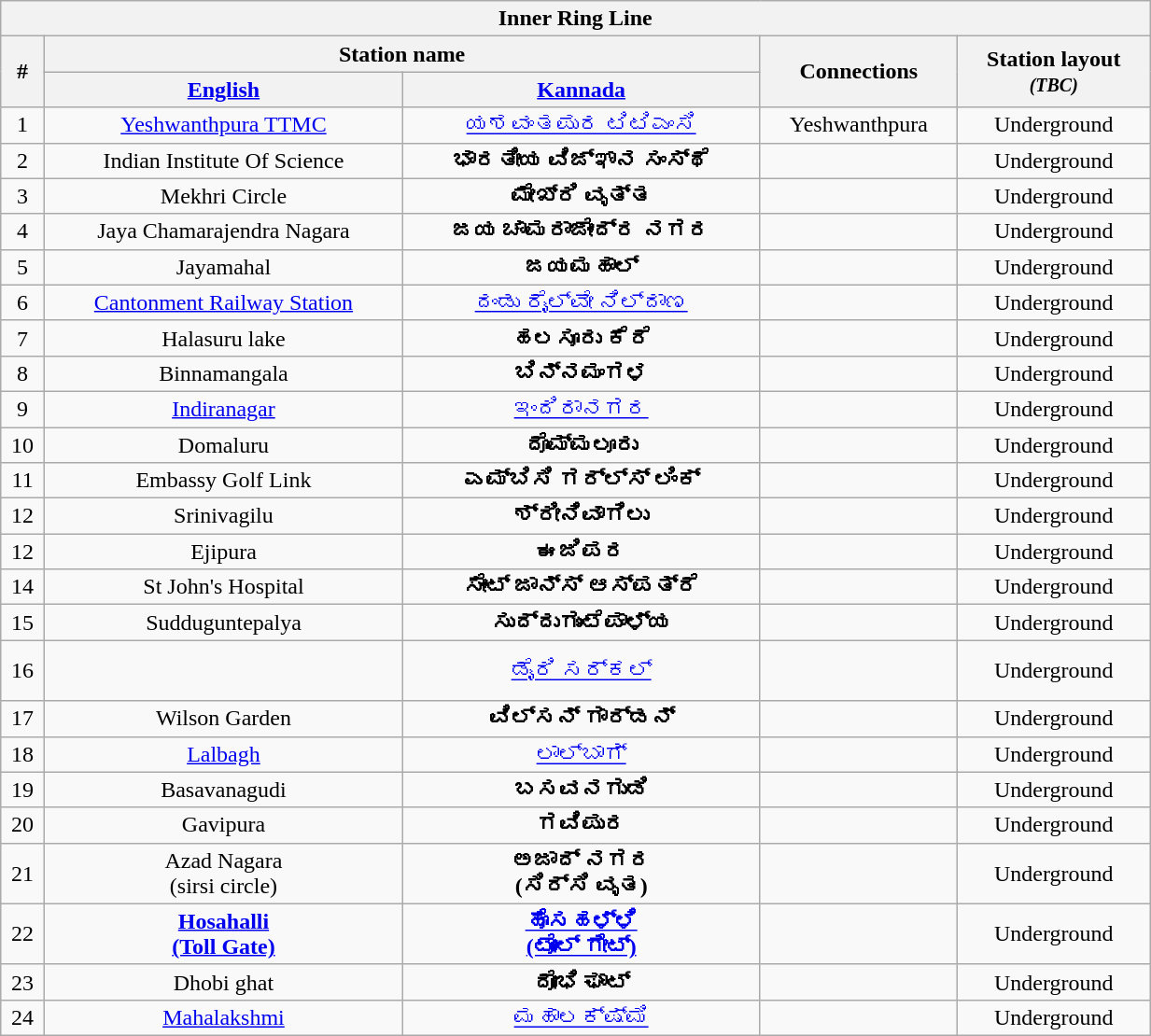<table class="wikitable" style="text-align: center;" width="65%">
<tr>
<th colspan="5" align="center">Inner Ring Line</th>
</tr>
<tr>
<th rowspan="2">#</th>
<th colspan="2">Station name</th>
<th rowspan="2">Connections</th>
<th rowspan="2">Station layout<br><em><small>(TBC)</small></em></th>
</tr>
<tr>
<th><a href='#'>English</a></th>
<th><a href='#'>Kannada</a></th>
</tr>
<tr>
<td>1</td>
<td><a href='#'>Yeshwanthpura TTMC</a></td>
<td><a href='#'>ಯಶವಂತಪುರ ಟಿಟಿಎಂಸಿ</a></td>
<td> Yeshwanthpura</td>
<td>Underground</td>
</tr>
<tr>
<td>2</td>
<td>Indian Institute Of Science</td>
<td><strong>ಭಾರತೀಯ ವಿಜ್ಞಾನ ಸಂಸ್ಥೆ</strong></td>
<td></td>
<td>Underground</td>
</tr>
<tr>
<td>3</td>
<td>Mekhri Circle</td>
<td><strong>ಮೇಖ್ರಿ ವೃತ್ತ</strong></td>
<td> </td>
<td>Underground</td>
</tr>
<tr>
<td>4</td>
<td>Jaya Chamarajendra Nagara</td>
<td><strong>ಜಯ ಚಾಮರಾಜೇಂದ್ರ ನಗರ</strong></td>
<td></td>
<td>Underground</td>
</tr>
<tr>
<td>5</td>
<td>Jayamahal</td>
<td><strong>ಜಯಮಹಾಲ್</strong></td>
<td></td>
<td>Underground</td>
</tr>
<tr>
<td>6</td>
<td><a href='#'>Cantonment Railway Station</a></td>
<td><a href='#'>ದಂಡು ರೈಲ್ವೇ ನಿಲ್ದಾಣ</a></td>
<td><br></td>
<td>Underground</td>
</tr>
<tr>
<td>7</td>
<td>Halasuru lake</td>
<td><strong>ಹಲಸೂರು ಕೆರೆ</strong></td>
<td></td>
<td>Underground</td>
</tr>
<tr>
<td>8</td>
<td>Binnamangala</td>
<td><strong>ಬಿನ್ನಮಂಗಳ</strong></td>
<td></td>
<td>Underground</td>
</tr>
<tr>
<td>9</td>
<td><a href='#'>Indiranagar</a></td>
<td><a href='#'>ಇಂದಿರಾನಗರ</a></td>
<td> </td>
<td>Underground</td>
</tr>
<tr>
<td>10</td>
<td>Domaluru</td>
<td><strong>ದೊಮ್ಮಲೂರು</strong></td>
<td></td>
<td>Underground</td>
</tr>
<tr>
<td>11</td>
<td>Embassy Golf Link</td>
<td><strong>ಎಮ್ಬಿಸಿ ಗರ್ಲ್ಸ್ ಲಿಂಕ್</strong></td>
<td></td>
<td>Underground</td>
</tr>
<tr>
<td>12</td>
<td>Srinivagilu</td>
<td><strong>ಶ್ರೀನಿವಾಗಿಲು</strong></td>
<td></td>
<td>Underground</td>
</tr>
<tr>
<td>12</td>
<td>Ejipura</td>
<td><strong>ಈಜಿಪರ</strong></td>
<td></td>
<td>Underground</td>
</tr>
<tr>
<td>14</td>
<td>St John's Hospital</td>
<td><strong>ಸೇಂಟ್ ಜಾನ್ಸ್ ಆಸ್ಪತ್ರೆ</strong></td>
<td></td>
<td>Underground</td>
</tr>
<tr>
<td>15</td>
<td>Sudduguntepalya</td>
<td><strong>ಸುದ್ದುಗುಂಟೆಪಾಳ್ಯ</strong></td>
<td></td>
<td>Underground</td>
</tr>
<tr>
<td>16</td>
<td></td>
<td><a href='#'>ಡೈರಿ ಸರ್ಕಲ್</a></td>
<td> <br><br></td>
<td>Underground</td>
</tr>
<tr>
<td>17</td>
<td>Wilson Garden</td>
<td><strong>ವಿಲ್ಸನ್ ಗಾರ್ಡನ್</strong></td>
<td></td>
<td>Underground</td>
</tr>
<tr>
<td>18</td>
<td><a href='#'>Lalbagh</a></td>
<td><a href='#'>ಲಾಲ್ಬಾಗ್</a></td>
<td> </td>
<td>Underground</td>
</tr>
<tr>
<td>19</td>
<td>Basavanagudi</td>
<td><strong>ಬಸವನಗುಡಿ</strong></td>
<td></td>
<td>Underground</td>
</tr>
<tr>
<td>20</td>
<td>Gavipura</td>
<td><strong>ಗವಿಪುರ</strong></td>
<td></td>
<td>Underground</td>
</tr>
<tr>
<td>21</td>
<td>Azad Nagara <br>(sirsi circle)</td>
<td><strong>ಅಜಾದ್ ನಗರ <br>(ಸಿರ್ಸಿ ವೃತ)</strong></td>
<td></td>
<td>Underground</td>
</tr>
<tr>
<td>22</td>
<td><a href='#'><strong>Hosahalli <br>(Toll Gate)</strong></a></td>
<td><a href='#'><strong>ಹೊಸಹಳ್ಳಿ <br>(ಟೋಲ್ ಗೇಟ್)</strong></a></td>
<td> <br><br></td>
<td>Underground</td>
</tr>
<tr>
<td>23</td>
<td>Dhobi ghat</td>
<td><strong>ದೋಭಿ ಘಾಟ್</strong></td>
<td></td>
<td>Underground</td>
</tr>
<tr>
<td>24</td>
<td><a href='#'>Mahalakshmi</a></td>
<td><a href='#'>ಮಹಾಲಕ್ಷ್ಮಿ</a></td>
<td> </td>
<td>Underground</td>
</tr>
</table>
